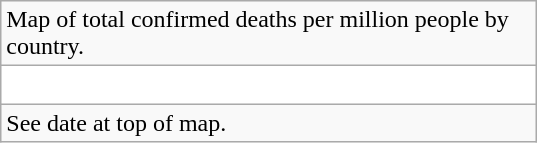<table class=wikitable>
<tr>
<td style=max-width:350px>Map of total confirmed deaths per million people by country.</td>
</tr>
<tr>
<td style=background-color:white;><br></td>
</tr>
<tr>
<td style=max-width:350px>See date at top of map.</td>
</tr>
</table>
